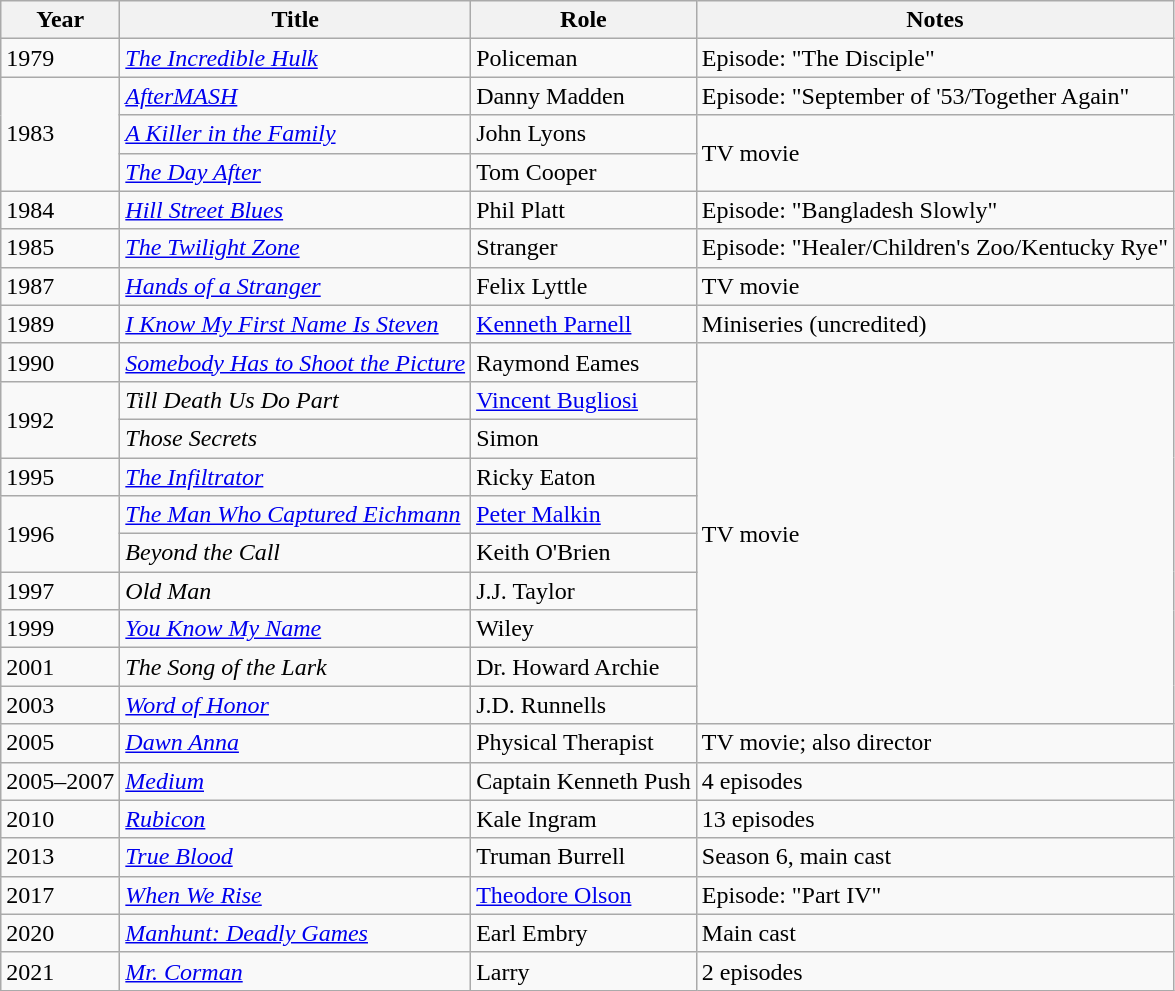<table class="wikitable" | title= Notable Roles>
<tr>
<th>Year</th>
<th>Title</th>
<th>Role</th>
<th>Notes</th>
</tr>
<tr>
<td>1979</td>
<td><em><a href='#'>The Incredible Hulk</a></em></td>
<td>Policeman</td>
<td>Episode: "The Disciple"</td>
</tr>
<tr>
<td rowspan=3>1983</td>
<td><em><a href='#'>AfterMASH</a></em></td>
<td>Danny Madden</td>
<td>Episode: "September of '53/Together Again"</td>
</tr>
<tr>
<td><em><a href='#'>A Killer in the Family</a></em></td>
<td>John Lyons</td>
<td rowspan=2>TV movie</td>
</tr>
<tr>
<td><em><a href='#'>The Day After</a></em></td>
<td>Tom Cooper</td>
</tr>
<tr>
<td>1984</td>
<td><em><a href='#'>Hill Street Blues</a></em></td>
<td>Phil Platt</td>
<td>Episode: "Bangladesh Slowly"</td>
</tr>
<tr>
<td>1985</td>
<td><em><a href='#'>The Twilight Zone</a></em></td>
<td>Stranger</td>
<td>Episode: "Healer/Children's Zoo/Kentucky Rye"</td>
</tr>
<tr>
<td>1987</td>
<td><em><a href='#'>Hands of a Stranger</a></em></td>
<td>Felix Lyttle</td>
<td>TV movie</td>
</tr>
<tr>
<td>1989</td>
<td><em><a href='#'>I Know My First Name Is Steven</a></em></td>
<td><a href='#'>Kenneth Parnell</a></td>
<td>Miniseries (uncredited)</td>
</tr>
<tr>
<td>1990</td>
<td><em><a href='#'>Somebody Has to Shoot the Picture</a></em></td>
<td>Raymond Eames</td>
<td rowspan=10>TV movie</td>
</tr>
<tr>
<td rowspan=2>1992</td>
<td><em>Till Death Us Do Part</em></td>
<td><a href='#'>Vincent Bugliosi</a></td>
</tr>
<tr>
<td><em>Those Secrets</em></td>
<td>Simon</td>
</tr>
<tr>
<td>1995</td>
<td><em><a href='#'>The Infiltrator</a></em></td>
<td>Ricky Eaton</td>
</tr>
<tr>
<td rowspan=2>1996</td>
<td><em><a href='#'>The Man Who Captured Eichmann</a></em></td>
<td><a href='#'>Peter Malkin</a></td>
</tr>
<tr>
<td><em>Beyond the Call</em></td>
<td>Keith O'Brien</td>
</tr>
<tr>
<td>1997</td>
<td><em>Old Man</em></td>
<td>J.J. Taylor</td>
</tr>
<tr>
<td>1999</td>
<td><em><a href='#'>You Know My Name</a></em></td>
<td>Wiley</td>
</tr>
<tr>
<td>2001</td>
<td><em>The Song of the Lark</em></td>
<td>Dr. Howard Archie</td>
</tr>
<tr>
<td>2003</td>
<td><em><a href='#'>Word of Honor</a></em></td>
<td>J.D. Runnells</td>
</tr>
<tr>
<td>2005</td>
<td><em><a href='#'>Dawn Anna</a></em></td>
<td>Physical Therapist</td>
<td>TV movie; also director</td>
</tr>
<tr>
<td>2005–2007</td>
<td><em><a href='#'>Medium</a></em></td>
<td>Captain Kenneth Push</td>
<td>4 episodes</td>
</tr>
<tr>
<td>2010</td>
<td><em><a href='#'>Rubicon</a></em></td>
<td>Kale Ingram</td>
<td>13 episodes</td>
</tr>
<tr>
<td>2013</td>
<td><em><a href='#'>True Blood</a></em></td>
<td>Truman Burrell</td>
<td>Season 6, main cast</td>
</tr>
<tr>
<td>2017</td>
<td><em><a href='#'>When We Rise</a></em></td>
<td><a href='#'>Theodore Olson</a></td>
<td>Episode: "Part IV"</td>
</tr>
<tr>
<td>2020</td>
<td><em><a href='#'>Manhunt: Deadly Games</a></em></td>
<td>Earl Embry</td>
<td>Main cast</td>
</tr>
<tr>
<td>2021</td>
<td><em><a href='#'>Mr. Corman</a></em></td>
<td>Larry</td>
<td>2 episodes</td>
</tr>
</table>
